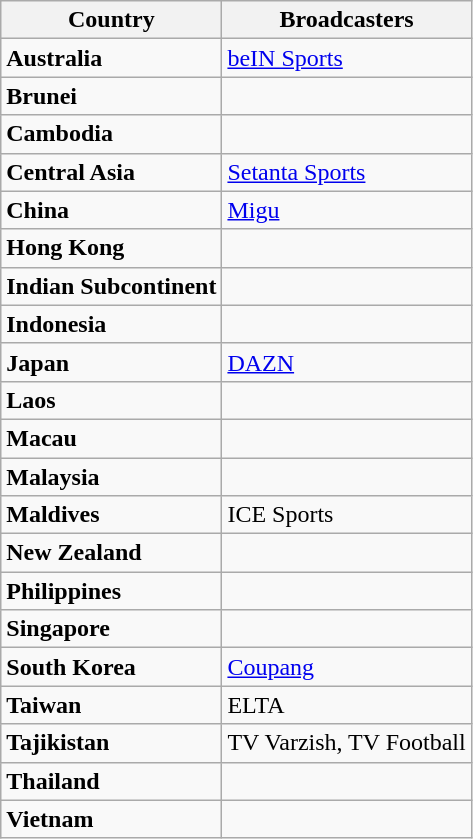<table class="wikitable" border="2">
<tr>
<th>Country</th>
<th>Broadcasters</th>
</tr>
<tr>
<td><strong>Australia</strong></td>
<td><a href='#'>beIN Sports</a></td>
</tr>
<tr>
<td><strong>Brunei</strong></td>
<td></td>
</tr>
<tr>
<td><strong>Cambodia</strong></td>
<td></td>
</tr>
<tr>
<td><strong>Central Asia</strong></td>
<td><a href='#'>Setanta Sports</a></td>
</tr>
<tr>
<td><strong>China</strong></td>
<td><a href='#'>Migu</a></td>
</tr>
<tr>
<td><strong>Hong Kong</strong></td>
<td></td>
</tr>
<tr>
<td><strong>Indian Subcontinent</strong></td>
<td></td>
</tr>
<tr>
<td><strong>Indonesia</strong></td>
<td></td>
</tr>
<tr>
<td><strong>Japan</strong></td>
<td><a href='#'>DAZN</a></td>
</tr>
<tr>
<td><strong>Laos</strong></td>
<td></td>
</tr>
<tr>
<td><strong>Macau</strong></td>
<td></td>
</tr>
<tr>
<td><strong>Malaysia</strong></td>
<td></td>
</tr>
<tr>
<td><strong>Maldives</strong></td>
<td>ICE Sports</td>
</tr>
<tr>
<td><strong>New Zealand</strong></td>
<td></td>
</tr>
<tr>
<td><strong>Philippines</strong></td>
<td></td>
</tr>
<tr>
<td><strong>Singapore</strong></td>
<td></td>
</tr>
<tr>
<td><strong>South Korea</strong></td>
<td><a href='#'>Coupang</a></td>
</tr>
<tr>
<td><strong>Taiwan</strong></td>
<td>ELTA</td>
</tr>
<tr>
<td><strong>Tajikistan</strong></td>
<td>TV Varzish, TV Football</td>
</tr>
<tr>
<td><strong>Thailand</strong></td>
<td></td>
</tr>
<tr>
<td><strong>Vietnam</strong></td>
<td></td>
</tr>
</table>
